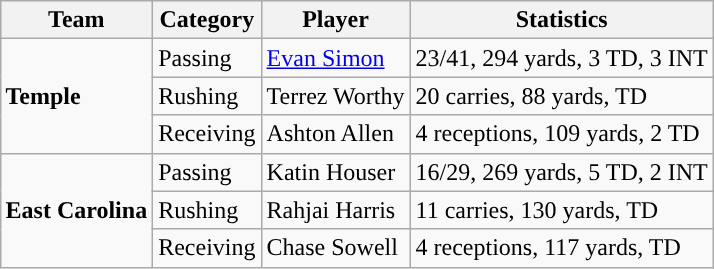<table class="wikitable" style="float: right;">
<tr>
<th>Team</th>
<th>Category</th>
<th>Player</th>
<th>Statistics</th>
</tr>
<tr>
<td rowspan=3><strong>Temple</strong></td>
<td>Passing</td>
<td><a href='#'>Evan Simon</a></td>
<td>23/41, 294 yards, 3 TD, 3 INT</td>
</tr>
<tr>
<td>Rushing</td>
<td>Terrez Worthy</td>
<td>20 carries, 88 yards, TD</td>
</tr>
<tr>
<td>Receiving</td>
<td>Ashton Allen</td>
<td>4 receptions, 109 yards, 2 TD</td>
</tr>
<tr>
<td rowspan=3><strong>East Carolina</strong></td>
<td>Passing</td>
<td>Katin Houser</td>
<td>16/29, 269 yards, 5 TD, 2 INT</td>
</tr>
<tr>
<td>Rushing</td>
<td>Rahjai Harris</td>
<td>11 carries, 130 yards, TD</td>
</tr>
<tr>
<td>Receiving</td>
<td>Chase Sowell</td>
<td>4 receptions, 117 yards, TD</td>
</tr>
</table>
